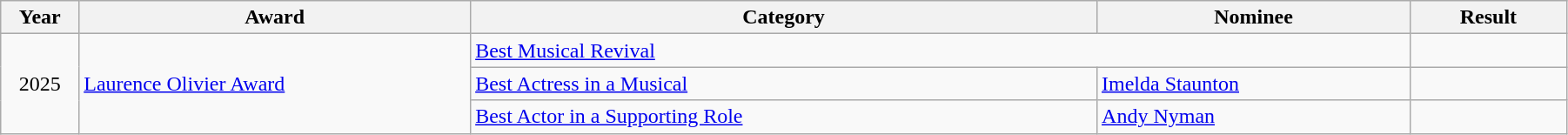<table class="wikitable" style="width:95%;">
<tr>
<th style="width:5%;">Year</th>
<th style="width:25%;">Award</th>
<th style="width:40%;">Category</th>
<th style="width:20%;">Nominee</th>
<th style="width:10%;">Result</th>
</tr>
<tr>
<td rowspan="3" style="text-align:center;">2025</td>
<td rowspan="3"><a href='#'>Laurence Olivier Award</a></td>
<td colspan="2"><a href='#'>Best Musical Revival</a></td>
<td></td>
</tr>
<tr>
<td><a href='#'>Best Actress in a Musical</a></td>
<td><a href='#'>Imelda Staunton</a></td>
<td></td>
</tr>
<tr>
<td><a href='#'>Best Actor in a Supporting Role</a></td>
<td><a href='#'>Andy Nyman</a></td>
<td></td>
</tr>
</table>
